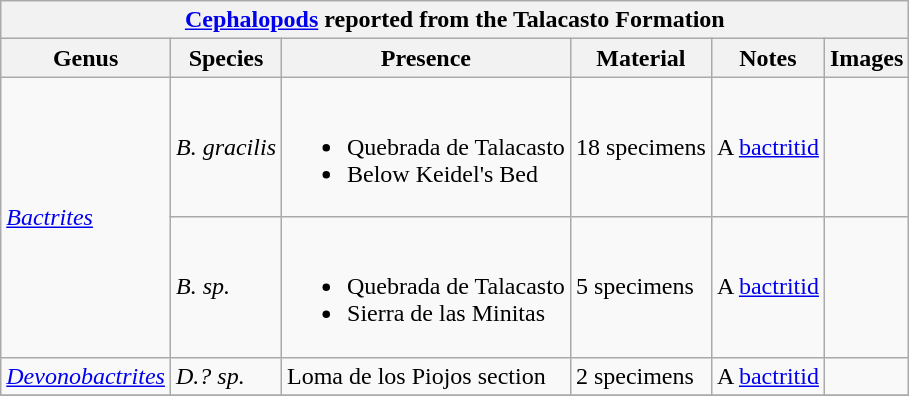<table class="wikitable" align="center">
<tr>
<th colspan="6" align="center"><strong><a href='#'>Cephalopods</a> reported from the Talacasto Formation</strong></th>
</tr>
<tr>
<th>Genus</th>
<th>Species</th>
<th>Presence</th>
<th><strong>Material</strong></th>
<th>Notes</th>
<th>Images</th>
</tr>
<tr>
<td rowspan="2"><em><a href='#'>Bactrites</a></em></td>
<td><em>B. gracilis</em></td>
<td><br><ul><li>Quebrada de Talacasto</li><li>Below Keidel's Bed</li></ul></td>
<td>18 specimens</td>
<td>A <a href='#'>bactritid</a></td>
<td></td>
</tr>
<tr>
<td><em>B. sp.</em></td>
<td><br><ul><li>Quebrada de Talacasto</li><li>Sierra de las Minitas</li></ul></td>
<td>5 specimens</td>
<td>A <a href='#'>bactritid</a></td>
<td></td>
</tr>
<tr>
<td><em><a href='#'>Devonobactrites</a></em></td>
<td><em>D.? sp.</em></td>
<td>Loma de los Piojos section</td>
<td>2 specimens</td>
<td>A <a href='#'>bactritid</a></td>
<td></td>
</tr>
<tr>
</tr>
</table>
